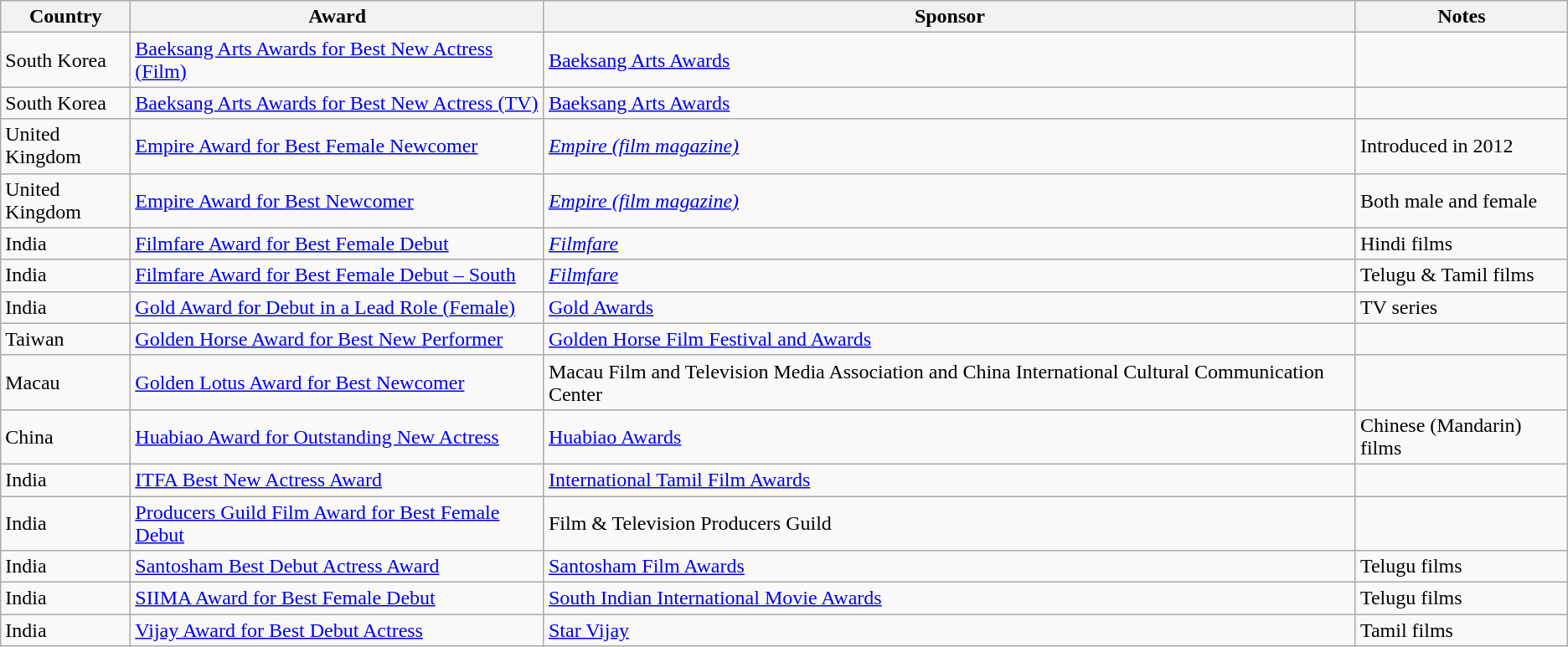<table class="wikitable sortable">
<tr>
<th style="width:6em;">Country</th>
<th>Award</th>
<th>Sponsor</th>
<th>Notes</th>
</tr>
<tr>
<td>South Korea</td>
<td><a href='#'>Baeksang Arts Awards for Best New Actress (Film)</a></td>
<td><a href='#'>Baeksang Arts Awards</a></td>
<td></td>
</tr>
<tr>
<td>South Korea</td>
<td><a href='#'>Baeksang Arts Awards for Best New Actress (TV)</a></td>
<td><a href='#'>Baeksang Arts Awards</a></td>
<td></td>
</tr>
<tr>
<td>United Kingdom</td>
<td><a href='#'>Empire Award for Best Female Newcomer</a></td>
<td><em><a href='#'>Empire (film magazine)</a></em></td>
<td>Introduced in 2012</td>
</tr>
<tr>
<td>United Kingdom</td>
<td><a href='#'>Empire Award for Best Newcomer</a></td>
<td><em><a href='#'>Empire (film magazine)</a></em></td>
<td>Both male and female</td>
</tr>
<tr>
<td>India</td>
<td><a href='#'>Filmfare Award for Best Female Debut</a></td>
<td><em><a href='#'>Filmfare</a></em></td>
<td>Hindi films</td>
</tr>
<tr>
<td>India</td>
<td><a href='#'>Filmfare Award for Best Female Debut – South</a></td>
<td><em><a href='#'>Filmfare</a></em></td>
<td>Telugu & Tamil films</td>
</tr>
<tr>
<td>India</td>
<td><a href='#'>Gold Award for Debut in a Lead Role (Female)</a></td>
<td><a href='#'>Gold Awards</a></td>
<td>TV series</td>
</tr>
<tr>
<td>Taiwan</td>
<td><a href='#'>Golden Horse Award for Best New Performer</a></td>
<td><a href='#'>Golden Horse Film Festival and Awards</a></td>
<td></td>
</tr>
<tr>
<td>Macau</td>
<td><a href='#'>Golden Lotus Award for Best Newcomer</a></td>
<td>Macau Film and Television Media Association and China International Cultural Communication Center</td>
<td></td>
</tr>
<tr>
<td>China</td>
<td><a href='#'>Huabiao Award for Outstanding New Actress</a></td>
<td><a href='#'>Huabiao Awards</a></td>
<td>Chinese (Mandarin) films</td>
</tr>
<tr>
<td>India</td>
<td><a href='#'>ITFA Best New Actress Award</a></td>
<td><a href='#'>International Tamil Film Awards</a></td>
<td></td>
</tr>
<tr>
<td>India</td>
<td><a href='#'>Producers Guild Film Award for Best Female Debut</a></td>
<td>Film & Television Producers Guild</td>
<td></td>
</tr>
<tr>
<td>India</td>
<td><a href='#'>Santosham Best Debut Actress Award</a></td>
<td><a href='#'>Santosham Film Awards</a></td>
<td>Telugu films</td>
</tr>
<tr>
<td>India</td>
<td><a href='#'>SIIMA Award for Best Female Debut</a></td>
<td><a href='#'>South Indian International Movie Awards</a></td>
<td>Telugu films</td>
</tr>
<tr>
<td>India</td>
<td><a href='#'>Vijay Award for Best Debut Actress</a></td>
<td><a href='#'>Star Vijay</a></td>
<td>Tamil films</td>
</tr>
</table>
